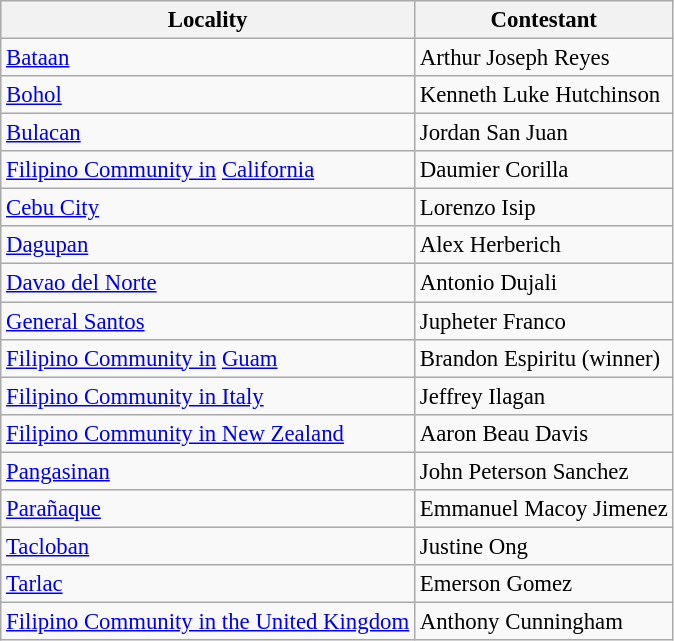<table class="wikitable sortable" style="font-size: 95%;">
<tr>
<th>Locality</th>
<th>Contestant</th>
</tr>
<tr>
<td><a href='#'>Bataan</a></td>
<td>Arthur Joseph Reyes</td>
</tr>
<tr>
<td><a href='#'>Bohol</a></td>
<td>Kenneth Luke Hutchinson</td>
</tr>
<tr>
<td><a href='#'>Bulacan</a></td>
<td>Jordan San Juan</td>
</tr>
<tr>
<td><a href='#'>Filipino Community in</a> <a href='#'>California</a></td>
<td>Daumier Corilla</td>
</tr>
<tr>
<td><a href='#'>Cebu City</a></td>
<td>Lorenzo Isip</td>
</tr>
<tr>
<td><a href='#'>Dagupan</a></td>
<td>Alex Herberich</td>
</tr>
<tr>
<td><a href='#'>Davao del Norte</a></td>
<td>Antonio Dujali</td>
</tr>
<tr>
<td><a href='#'>General Santos</a></td>
<td>Jupheter Franco</td>
</tr>
<tr>
<td><a href='#'>Filipino Community in</a> <a href='#'>Guam</a></td>
<td>Brandon Espiritu (winner)</td>
</tr>
<tr>
<td><a href='#'>Filipino Community in Italy</a></td>
<td>Jeffrey Ilagan</td>
</tr>
<tr>
<td><a href='#'>Filipino Community in New Zealand</a></td>
<td>Aaron Beau Davis</td>
</tr>
<tr>
<td><a href='#'>Pangasinan</a></td>
<td>John Peterson Sanchez</td>
</tr>
<tr>
<td><a href='#'>Parañaque</a></td>
<td>Emmanuel Macoy Jimenez</td>
</tr>
<tr>
<td><a href='#'>Tacloban</a></td>
<td>Justine Ong</td>
</tr>
<tr>
<td><a href='#'>Tarlac</a></td>
<td>Emerson Gomez</td>
</tr>
<tr>
<td><a href='#'>Filipino Community in the United Kingdom</a></td>
<td>Anthony Cunningham</td>
</tr>
</table>
